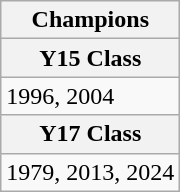<table class="wikitable">
<tr>
<th>Champions</th>
</tr>
<tr>
<th colspan="2">Y15 Class</th>
</tr>
<tr>
<td>1996, 2004</td>
</tr>
<tr>
<th colspan="3">Y17 Class</th>
</tr>
<tr>
<td>1979, 2013, 2024</td>
</tr>
</table>
